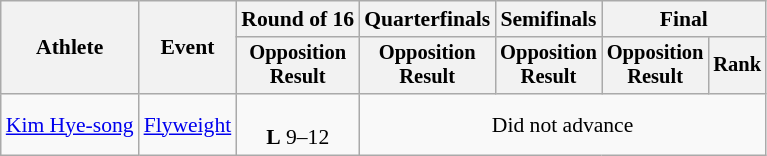<table class="wikitable" style="font-size:90%">
<tr>
<th rowspan="2">Athlete</th>
<th rowspan="2">Event</th>
<th>Round of 16</th>
<th>Quarterfinals</th>
<th>Semifinals</th>
<th colspan=2>Final</th>
</tr>
<tr style="font-size:95%">
<th>Opposition<br>Result</th>
<th>Opposition<br>Result</th>
<th>Opposition<br>Result</th>
<th>Opposition<br>Result</th>
<th>Rank</th>
</tr>
<tr align=center>
<td align=left><a href='#'>Kim Hye-song</a></td>
<td align=left><a href='#'>Flyweight</a></td>
<td><br><strong>L</strong> 9–12</td>
<td colspan=4>Did not advance</td>
</tr>
</table>
